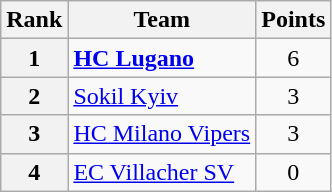<table class="wikitable" style="text-align: center;">
<tr>
<th>Rank</th>
<th>Team</th>
<th>Points</th>
</tr>
<tr>
<th>1</th>
<td style="text-align: left;"> <strong><a href='#'>HC Lugano</a></strong></td>
<td>6</td>
</tr>
<tr>
<th>2</th>
<td style="text-align: left;"> <a href='#'>Sokil Kyiv</a></td>
<td>3</td>
</tr>
<tr>
<th>3</th>
<td style="text-align: left;"> <a href='#'>HC Milano Vipers</a></td>
<td>3</td>
</tr>
<tr>
<th>4</th>
<td style="text-align: left;"> <a href='#'>EC Villacher SV</a></td>
<td>0</td>
</tr>
</table>
